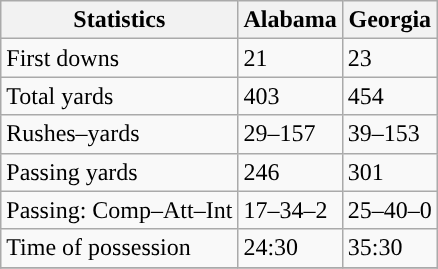<table class="wikitable" style="float: left;">
<tr>
<th>Statistics</th>
<th>Alabama</th>
<th>Georgia</th>
</tr>
<tr>
<td>First downs</td>
<td>21</td>
<td>23</td>
</tr>
<tr>
<td>Total yards</td>
<td>403</td>
<td>454</td>
</tr>
<tr>
<td>Rushes–yards</td>
<td>29–157</td>
<td>39–153</td>
</tr>
<tr>
<td>Passing yards</td>
<td>246</td>
<td>301</td>
</tr>
<tr>
<td>Passing: Comp–Att–Int</td>
<td>17–34–2</td>
<td>25–40–0</td>
</tr>
<tr>
<td>Time of possession</td>
<td>24:30</td>
<td>35:30</td>
</tr>
<tr>
</tr>
</table>
